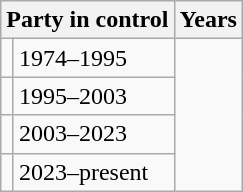<table class="wikitable">
<tr>
<th colspan=2>Party in control</th>
<th>Years</th>
</tr>
<tr>
<td></td>
<td>1974–1995</td>
</tr>
<tr>
<td></td>
<td>1995–2003</td>
</tr>
<tr>
<td></td>
<td>2003–2023</td>
</tr>
<tr>
<td></td>
<td>2023–present</td>
</tr>
</table>
